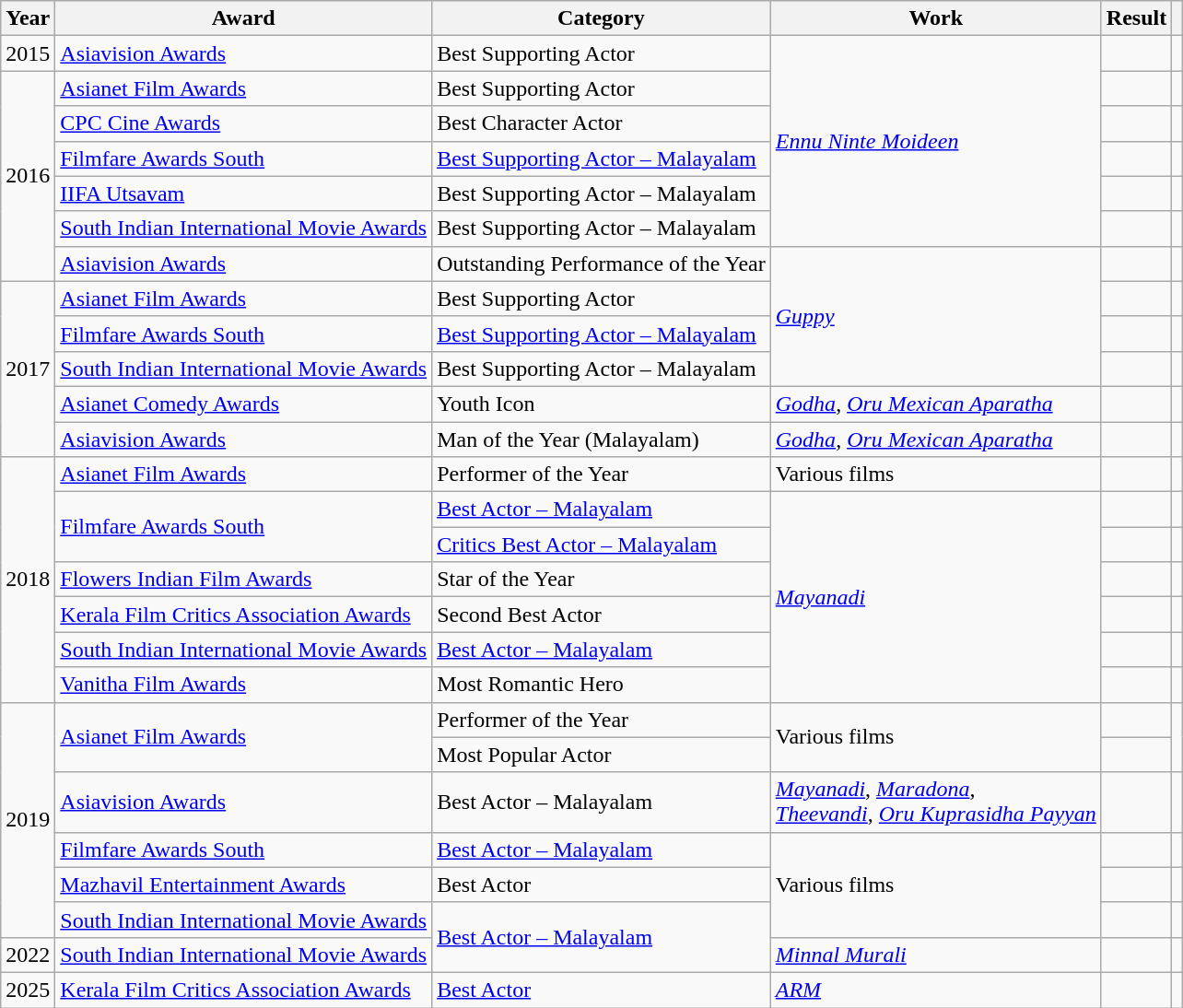<table class="wikitable sortable">
<tr>
<th>Year</th>
<th>Award</th>
<th>Category</th>
<th>Work</th>
<th class="unsortable">Result</th>
<th class="unsortable"></th>
</tr>
<tr>
<td>2015</td>
<td><a href='#'>Asiavision Awards</a></td>
<td>Best Supporting Actor</td>
<td rowspan="6"><em><a href='#'>Ennu Ninte Moideen</a></em></td>
<td></td>
<td style="text-align:center;"></td>
</tr>
<tr>
<td rowspan="6">2016</td>
<td><a href='#'>Asianet Film Awards</a></td>
<td>Best Supporting Actor</td>
<td></td>
<td style="text-align:center;"></td>
</tr>
<tr>
<td><a href='#'>CPC Cine Awards</a></td>
<td>Best Character Actor</td>
<td></td>
<td style="text-align:center;"></td>
</tr>
<tr>
<td><a href='#'>Filmfare Awards South</a></td>
<td><a href='#'>Best Supporting Actor – Malayalam</a></td>
<td></td>
<td style="text-align:center;"></td>
</tr>
<tr>
<td><a href='#'>IIFA Utsavam</a></td>
<td>Best Supporting Actor – Malayalam</td>
<td></td>
<td style="text-align:center;"></td>
</tr>
<tr>
<td><a href='#'>South Indian International Movie Awards</a></td>
<td>Best Supporting Actor – Malayalam</td>
<td></td>
<td style="text-align:center;"></td>
</tr>
<tr>
<td><a href='#'>Asiavision Awards</a></td>
<td>Outstanding Performance of the Year</td>
<td rowspan="4"><em><a href='#'>Guppy</a></em></td>
<td></td>
<td style="text-align:center;"></td>
</tr>
<tr>
<td rowspan="5">2017</td>
<td><a href='#'>Asianet Film Awards</a></td>
<td>Best Supporting Actor</td>
<td></td>
<td style="text-align:center;"></td>
</tr>
<tr>
<td><a href='#'>Filmfare Awards South</a></td>
<td><a href='#'>Best Supporting Actor – Malayalam</a></td>
<td></td>
<td style="text-align:center;"></td>
</tr>
<tr>
<td><a href='#'>South Indian International Movie Awards</a></td>
<td>Best Supporting Actor – Malayalam</td>
<td></td>
<td style="text-align:center;"></td>
</tr>
<tr>
<td><a href='#'>Asianet Comedy Awards</a></td>
<td>Youth Icon</td>
<td><em><a href='#'>Godha</a></em>, <em><a href='#'>Oru Mexican Aparatha</a></em></td>
<td></td>
<td style="text-align:center;"></td>
</tr>
<tr>
<td><a href='#'>Asiavision Awards</a></td>
<td>Man of the Year (Malayalam)</td>
<td><em><a href='#'>Godha</a></em>, <em><a href='#'>Oru Mexican Aparatha</a></em></td>
<td></td>
<td style="text-align:center;"></td>
</tr>
<tr>
<td rowspan="7">2018</td>
<td><a href='#'>Asianet Film Awards</a></td>
<td>Performer of the Year</td>
<td>Various films</td>
<td></td>
<td style="text-align:center;"></td>
</tr>
<tr>
<td rowspan="2"><a href='#'>Filmfare Awards South</a></td>
<td><a href='#'>Best Actor – Malayalam</a></td>
<td rowspan="6"><em><a href='#'>Mayanadi</a></em></td>
<td></td>
<td style="text-align:center;"></td>
</tr>
<tr>
<td><a href='#'>Critics Best Actor – Malayalam</a></td>
<td></td>
<td style="text-align:center;"></td>
</tr>
<tr>
<td><a href='#'>Flowers Indian Film Awards</a></td>
<td>Star of the Year</td>
<td></td>
<td style="text-align:center;"></td>
</tr>
<tr>
<td><a href='#'>Kerala Film Critics Association Awards</a></td>
<td>Second Best Actor</td>
<td></td>
<td style="text-align:center;"></td>
</tr>
<tr>
<td><a href='#'>South Indian International Movie Awards</a></td>
<td><a href='#'>Best Actor – Malayalam</a></td>
<td></td>
<td style="text-align:center;"></td>
</tr>
<tr>
<td><a href='#'>Vanitha Film Awards</a></td>
<td>Most Romantic Hero</td>
<td></td>
<td style="text-align:center;"></td>
</tr>
<tr>
<td rowspan="6">2019</td>
<td rowspan="2"><a href='#'>Asianet Film Awards</a></td>
<td>Performer of the Year</td>
<td rowspan="2">Various films</td>
<td></td>
<td rowspan="2" style="text-align:center;"></td>
</tr>
<tr>
<td>Most Popular Actor</td>
<td></td>
</tr>
<tr>
<td><a href='#'>Asiavision Awards</a></td>
<td>Best Actor – Malayalam</td>
<td><em><a href='#'>Mayanadi</a></em>, <em><a href='#'>Maradona</a></em>,<br><em><a href='#'>Theevandi</a></em>, <em><a href='#'>Oru Kuprasidha Payyan</a></em></td>
<td></td>
<td style="text-align:center;"></td>
</tr>
<tr>
<td><a href='#'>Filmfare Awards South</a></td>
<td><a href='#'>Best Actor – Malayalam</a></td>
<td rowspan="3">Various films</td>
<td></td>
<td style="text-align:center;"></td>
</tr>
<tr>
<td><a href='#'>Mazhavil Entertainment Awards</a></td>
<td>Best Actor</td>
<td></td>
<td style="text-align:center;"></td>
</tr>
<tr>
<td><a href='#'>South Indian International Movie Awards</a></td>
<td rowspan=2><a href='#'>Best Actor – Malayalam</a></td>
<td></td>
<td style="text-align:center;"></td>
</tr>
<tr>
<td>2022</td>
<td><a href='#'>South Indian International Movie Awards</a></td>
<td><em><a href='#'>Minnal Murali</a></em></td>
<td></td>
<td style="text-align:center;"></td>
</tr>
<tr>
<td>2025</td>
<td><a href='#'>Kerala Film Critics Association Awards</a></td>
<td><a href='#'>Best Actor</a></td>
<td><em><a href='#'>ARM</a></em></td>
<td></td>
<td></td>
</tr>
</table>
